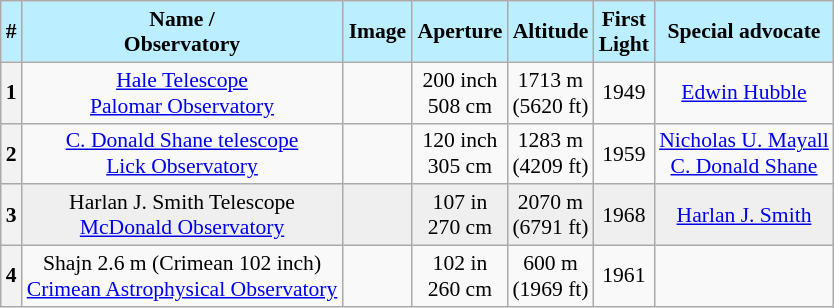<table class="wikitable" style="font-size: 90%; text-align: center;">
<tr>
<th style="background: #BBEEFF;">#</th>
<th style="background: #BBEEFF;">Name /<br>Observatory</th>
<th style="width:40px; background: #BBEEFF;">Image</th>
<th style="background: #BBEEFF;">Aperture</th>
<th style="background: #BBEEFF;">Altitude</th>
<th style="background: #BBEEFF;">First<br>Light</th>
<th style="background: #BBEEFF;">Special advocate</th>
</tr>
<tr>
<th>1</th>
<td><a href='#'>Hale Telescope</a><br><a href='#'>Palomar Observatory</a></td>
<td></td>
<td>200 inch<br>508 cm</td>
<td>1713 m<br>(5620 ft)</td>
<td>1949</td>
<td><a href='#'>Edwin Hubble</a></td>
</tr>
<tr>
<th>2</th>
<td><a href='#'>C. Donald Shane telescope</a><br><a href='#'>Lick Observatory</a></td>
<td></td>
<td>120 inch<br>305 cm</td>
<td>1283 m<br>(4209 ft)</td>
<td>1959</td>
<td><a href='#'>Nicholas U. Mayall</a><br><a href='#'>C. Donald Shane</a></td>
</tr>
<tr bgcolor="efefef">
<th>3</th>
<td>Harlan J. Smith Telescope<br><a href='#'>McDonald Observatory</a></td>
<td></td>
<td>107 in<br>270 cm</td>
<td>2070 m<br>(6791 ft)</td>
<td>1968</td>
<td><a href='#'>Harlan J. Smith</a></td>
</tr>
<tr>
<th>4</th>
<td>Shajn 2.6 m (Crimean 102 inch)<br><a href='#'>Crimean Astrophysical Observatory</a></td>
<td></td>
<td>102 in<br>260 cm</td>
<td>600  m<br>(1969 ft)</td>
<td>1961</td>
<td></td>
</tr>
</table>
